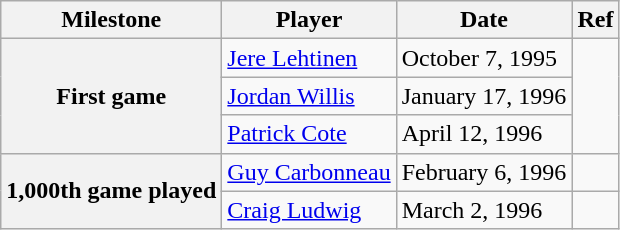<table class="wikitable">
<tr>
<th scope="col">Milestone</th>
<th scope="col">Player</th>
<th scope="col">Date</th>
<th scope="col">Ref</th>
</tr>
<tr>
<th rowspan=3>First game</th>
<td><a href='#'>Jere Lehtinen</a></td>
<td>October 7, 1995</td>
<td rowspan=3></td>
</tr>
<tr>
<td><a href='#'>Jordan Willis</a></td>
<td>January 17, 1996</td>
</tr>
<tr>
<td><a href='#'>Patrick Cote</a></td>
<td>April 12, 1996</td>
</tr>
<tr>
<th rowspan=2>1,000th game played</th>
<td><a href='#'>Guy Carbonneau</a></td>
<td>February 6, 1996</td>
<td></td>
</tr>
<tr>
<td><a href='#'>Craig Ludwig</a></td>
<td>March 2, 1996</td>
<td></td>
</tr>
</table>
